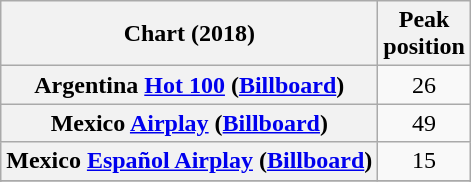<table class="wikitable plainrowheaders" style="text-align:center;">
<tr>
<th scope="col">Chart (2018)</th>
<th scope="col">Peak<br>position</th>
</tr>
<tr>
<th scope="row">Argentina <a href='#'>Hot 100</a> (<a href='#'>Billboard</a>) </th>
<td align=center>26</td>
</tr>
<tr>
<th scope="row">Mexico <a href='#'>Airplay</a> (<a href='#'>Billboard</a>)</th>
<td align=center>49</td>
</tr>
<tr>
<th scope="row">Mexico <a href='#'>Español Airplay</a> (<a href='#'>Billboard</a>)</th>
<td align=center>15</td>
</tr>
<tr>
</tr>
<tr>
</tr>
<tr>
</tr>
<tr>
</tr>
</table>
